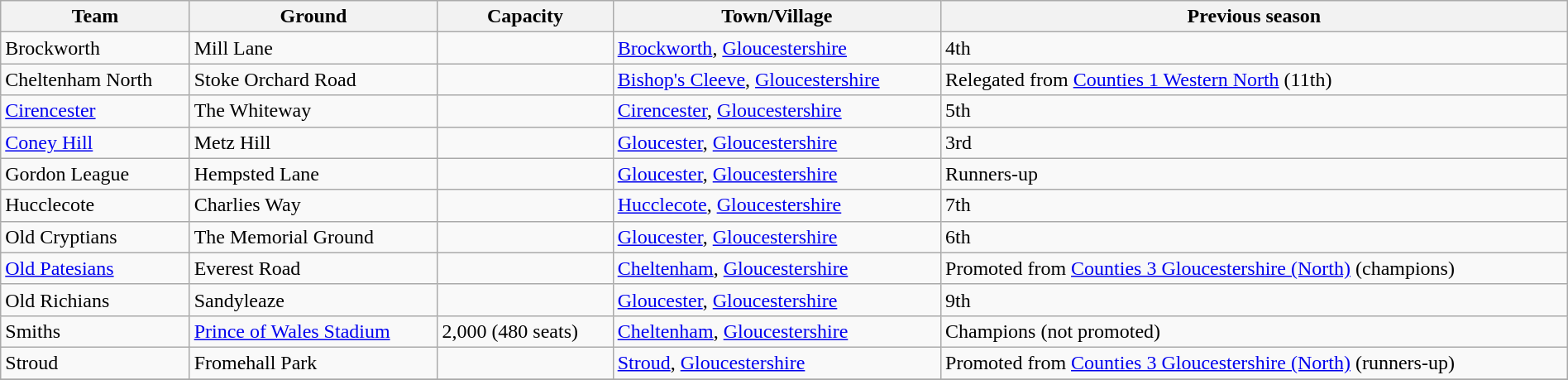<table class="wikitable sortable" width=100%>
<tr>
<th>Team</th>
<th>Ground</th>
<th>Capacity</th>
<th>Town/Village</th>
<th>Previous season</th>
</tr>
<tr>
<td>Brockworth</td>
<td>Mill Lane</td>
<td></td>
<td><a href='#'>Brockworth</a>, <a href='#'>Gloucestershire</a></td>
<td>4th</td>
</tr>
<tr>
<td>Cheltenham North</td>
<td>Stoke Orchard Road</td>
<td></td>
<td><a href='#'>Bishop's Cleeve</a>, <a href='#'>Gloucestershire</a></td>
<td>Relegated from <a href='#'>Counties 1 Western North</a> (11th)</td>
</tr>
<tr>
<td><a href='#'>Cirencester</a></td>
<td>The Whiteway</td>
<td></td>
<td><a href='#'>Cirencester</a>, <a href='#'>Gloucestershire</a></td>
<td>5th</td>
</tr>
<tr>
<td><a href='#'>Coney Hill</a></td>
<td>Metz Hill</td>
<td></td>
<td><a href='#'>Gloucester</a>, <a href='#'>Gloucestershire</a></td>
<td>3rd</td>
</tr>
<tr>
<td>Gordon League</td>
<td>Hempsted Lane</td>
<td></td>
<td><a href='#'>Gloucester</a>, <a href='#'>Gloucestershire</a></td>
<td>Runners-up</td>
</tr>
<tr>
<td>Hucclecote</td>
<td>Charlies Way</td>
<td></td>
<td><a href='#'>Hucclecote</a>, <a href='#'>Gloucestershire</a></td>
<td>7th</td>
</tr>
<tr>
<td>Old Cryptians</td>
<td>The Memorial Ground</td>
<td></td>
<td><a href='#'>Gloucester</a>, <a href='#'>Gloucestershire</a></td>
<td>6th</td>
</tr>
<tr>
<td><a href='#'>Old Patesians</a></td>
<td>Everest Road</td>
<td></td>
<td><a href='#'>Cheltenham</a>, <a href='#'>Gloucestershire</a></td>
<td>Promoted from <a href='#'>Counties 3 Gloucestershire (North)</a> (champions)</td>
</tr>
<tr>
<td>Old Richians</td>
<td>Sandyleaze</td>
<td></td>
<td><a href='#'>Gloucester</a>, <a href='#'>Gloucestershire</a></td>
<td>9th</td>
</tr>
<tr>
<td>Smiths</td>
<td><a href='#'>Prince of Wales Stadium</a></td>
<td>2,000 (480 seats)</td>
<td><a href='#'>Cheltenham</a>, <a href='#'>Gloucestershire</a></td>
<td>Champions (not promoted)</td>
</tr>
<tr>
<td>Stroud</td>
<td>Fromehall Park</td>
<td></td>
<td><a href='#'>Stroud</a>, <a href='#'>Gloucestershire</a></td>
<td>Promoted from <a href='#'>Counties 3 Gloucestershire (North)</a> (runners-up)</td>
</tr>
<tr>
</tr>
</table>
